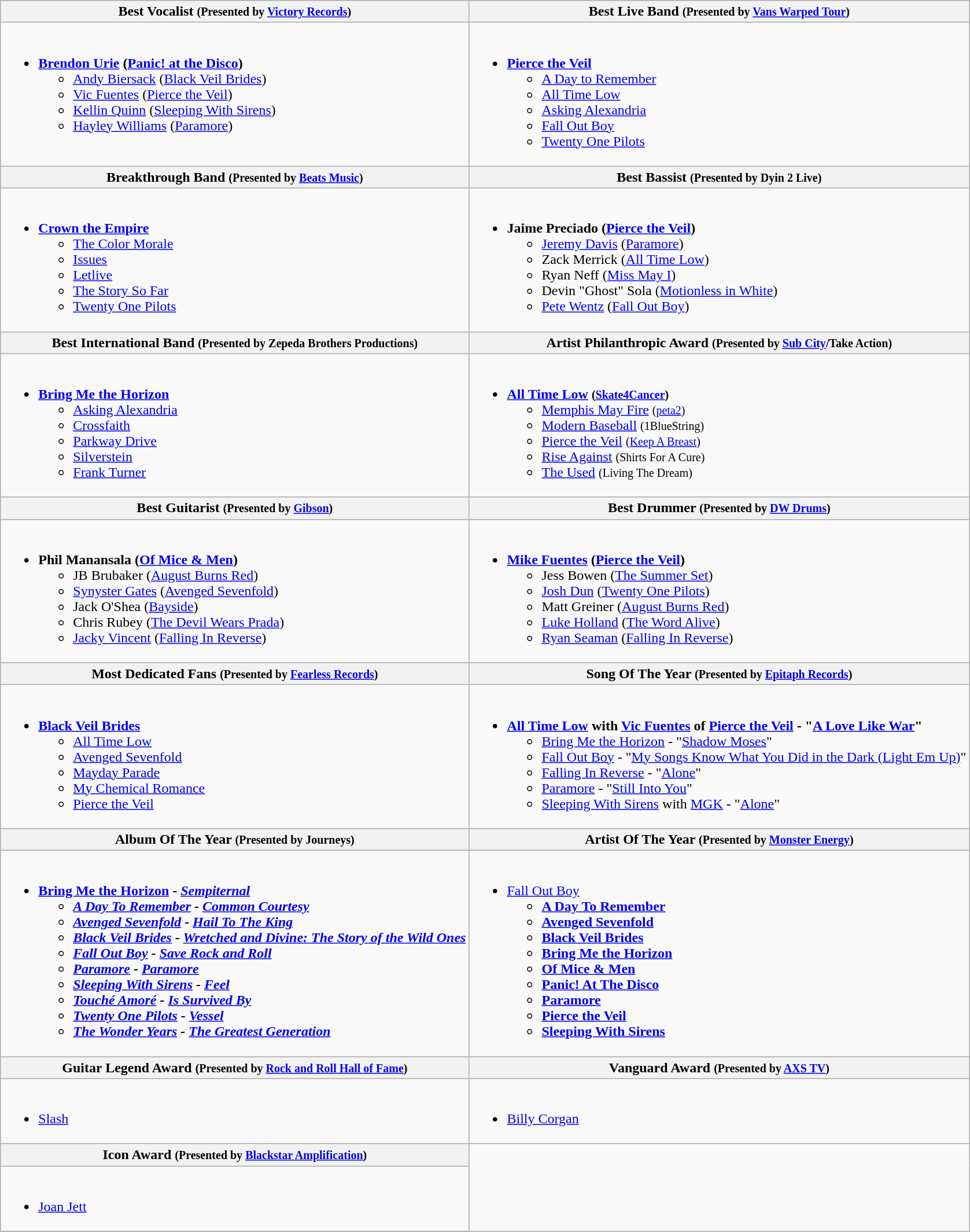<table class="wikitable">
<tr>
<th>Best Vocalist <small>(Presented by <a href='#'>Victory Records</a>)</small></th>
<th>Best Live Band <small>(Presented by <a href='#'>Vans Warped Tour</a>)</small></th>
</tr>
<tr>
<td valign="top"><br><ul><li><strong><a href='#'>Brendon Urie</a> (<a href='#'>Panic! at the Disco</a>)</strong><ul><li><a href='#'>Andy Biersack</a> (<a href='#'>Black Veil Brides</a>)</li><li><a href='#'>Vic Fuentes</a> (<a href='#'>Pierce the Veil</a>)</li><li><a href='#'>Kellin Quinn</a> (<a href='#'>Sleeping With Sirens</a>)</li><li><a href='#'>Hayley Williams</a> (<a href='#'>Paramore</a>)</li></ul></li></ul></td>
<td valign="top"><br><ul><li><strong><a href='#'>Pierce the Veil</a></strong><ul><li><a href='#'>A Day to Remember</a></li><li><a href='#'>All Time Low</a></li><li><a href='#'>Asking Alexandria</a></li><li><a href='#'>Fall Out Boy</a></li><li><a href='#'>Twenty One Pilots</a></li></ul></li></ul></td>
</tr>
<tr>
<th>Breakthrough Band <small>(Presented by <a href='#'>Beats Music</a>)</small></th>
<th>Best Bassist <small>(Presented by Dyin 2 Live)</small></th>
</tr>
<tr>
<td valign="top"><br><ul><li><strong><a href='#'>Crown the Empire</a></strong><ul><li><a href='#'>The Color Morale</a></li><li><a href='#'>Issues</a></li><li><a href='#'>Letlive</a></li><li><a href='#'>The Story So Far</a></li><li><a href='#'>Twenty One Pilots</a></li></ul></li></ul></td>
<td valign="top"><br><ul><li><strong>Jaime Preciado (<a href='#'>Pierce the Veil</a>)</strong><ul><li><a href='#'>Jeremy Davis</a> (<a href='#'>Paramore</a>)</li><li>Zack Merrick (<a href='#'>All Time Low</a>)</li><li>Ryan Neff (<a href='#'>Miss May I</a>)</li><li>Devin "Ghost" Sola (<a href='#'>Motionless in White</a>)</li><li><a href='#'>Pete Wentz</a> (<a href='#'>Fall Out Boy</a>)</li></ul></li></ul></td>
</tr>
<tr>
<th>Best International Band <small>(Presented by Zepeda Brothers Productions)</small></th>
<th>Artist Philanthropic Award <small>(Presented by <a href='#'>Sub City</a>/Take Action)</small></th>
</tr>
<tr>
<td valign="top"><br><ul><li><strong><a href='#'>Bring Me the Horizon</a></strong><ul><li><a href='#'>Asking Alexandria</a></li><li><a href='#'>Crossfaith</a></li><li><a href='#'>Parkway Drive</a></li><li><a href='#'>Silverstein</a></li><li><a href='#'>Frank Turner</a></li></ul></li></ul></td>
<td valign="top"><br><ul><li><strong><a href='#'>All Time Low</a> <small>(<a href='#'>Skate4Cancer</a>)</small></strong><ul><li><a href='#'>Memphis May Fire</a> <small>(<a href='#'>peta2</a>)</small></li><li><a href='#'>Modern Baseball</a> <small>(1BlueString)</small></li><li><a href='#'>Pierce the Veil</a> <small>(<a href='#'>Keep A Breast</a>)</small></li><li><a href='#'>Rise Against</a> <small>(Shirts For A Cure)</small></li><li><a href='#'>The Used</a> <small>(Living The Dream)</small></li></ul></li></ul></td>
</tr>
<tr>
<th>Best Guitarist <small>(Presented by <a href='#'>Gibson</a>)</small></th>
<th>Best Drummer <small>(Presented by <a href='#'>DW Drums</a>)</small></th>
</tr>
<tr>
<td valign="top"><br><ul><li><strong>Phil Manansala (<a href='#'>Of Mice & Men</a>)</strong><ul><li>JB Brubaker (<a href='#'>August Burns Red</a>)</li><li><a href='#'>Synyster Gates</a> (<a href='#'>Avenged Sevenfold</a>)</li><li>Jack O'Shea (<a href='#'>Bayside</a>)</li><li>Chris Rubey (<a href='#'>The Devil Wears Prada</a>)</li><li><a href='#'>Jacky Vincent</a> (<a href='#'>Falling In Reverse</a>)</li></ul></li></ul></td>
<td valign="top"><br><ul><li><strong><a href='#'>Mike Fuentes</a> (<a href='#'>Pierce the Veil</a>)</strong><ul><li>Jess Bowen (<a href='#'>The Summer Set</a>)</li><li><a href='#'>Josh Dun</a> (<a href='#'>Twenty One Pilots</a>)</li><li>Matt Greiner (<a href='#'>August Burns Red</a>)</li><li><a href='#'>Luke Holland</a> (<a href='#'>The Word Alive</a>)</li><li><a href='#'>Ryan Seaman</a> (<a href='#'>Falling In Reverse</a>)</li></ul></li></ul></td>
</tr>
<tr>
<th>Most Dedicated Fans <small>(Presented by <a href='#'>Fearless Records</a>)</small></th>
<th>Song Of The Year <small>(Presented by <a href='#'>Epitaph Records</a>)</small></th>
</tr>
<tr>
<td valign="top"><br><ul><li><strong><a href='#'>Black Veil Brides</a></strong><ul><li><a href='#'>All Time Low</a></li><li><a href='#'>Avenged Sevenfold</a></li><li><a href='#'>Mayday Parade</a></li><li><a href='#'>My Chemical Romance</a></li><li><a href='#'>Pierce the Veil</a></li></ul></li></ul></td>
<td valign="top"><br><ul><li><strong><a href='#'>All Time Low</a> with <a href='#'>Vic Fuentes</a> of <a href='#'>Pierce the Veil</a> - "<a href='#'>A Love Like War</a>" </strong><ul><li><a href='#'>Bring Me the Horizon</a> - "<a href='#'>Shadow Moses</a>"</li><li><a href='#'>Fall Out Boy</a> - "<a href='#'>My Songs Know What You Did in the Dark (Light Em Up)</a>"</li><li><a href='#'>Falling In Reverse</a> - "<a href='#'>Alone</a>"</li><li><a href='#'>Paramore</a> - "<a href='#'>Still Into You</a>"</li><li><a href='#'>Sleeping With Sirens</a> with <a href='#'>MGK</a> - "<a href='#'>Alone</a>"</li></ul></li></ul></td>
</tr>
<tr>
<th>Album Of The Year <small>(Presented by Journeys)</small></th>
<th>Artist Of The Year <small>(Presented by <a href='#'>Monster Energy</a>)</small></th>
</tr>
<tr>
<td valign="top"><br><ul><li><strong><a href='#'>Bring Me the Horizon</a> - <em><a href='#'>Sempiternal</a><strong><em><ul><li><a href='#'>A Day To Remember</a> - </em><a href='#'>Common Courtesy</a><em></li><li><a href='#'>Avenged Sevenfold</a> - </em><a href='#'>Hail To The King</a><em></li><li><a href='#'>Black Veil Brides</a> - </em><a href='#'>Wretched and Divine: The Story of the Wild Ones</a><em></li><li><a href='#'>Fall Out Boy</a> - </em><a href='#'>Save Rock and Roll</a><em></li><li><a href='#'>Paramore</a> - </em><a href='#'>Paramore</a><em></li><li><a href='#'>Sleeping With Sirens</a> - </em><a href='#'>Feel</a><em></li><li><a href='#'>Touché Amoré</a> - </em><a href='#'>Is Survived By</a><em></li><li><a href='#'>Twenty One Pilots</a> - </em><a href='#'>Vessel</a><em></li><li><a href='#'>The Wonder Years</a> - </em><a href='#'>The Greatest Generation</a><em></li></ul></li></ul></td>
<td valign="top"><br><ul><li></strong><a href='#'>Fall Out Boy</a><strong><ul><li><a href='#'>A Day To Remember</a></li><li><a href='#'>Avenged Sevenfold</a></li><li><a href='#'>Black Veil Brides</a></li><li><a href='#'>Bring Me the Horizon</a></li><li><a href='#'>Of Mice & Men</a></li><li><a href='#'>Panic! At The Disco</a></li><li><a href='#'>Paramore</a></li><li><a href='#'>Pierce the Veil</a></li><li><a href='#'>Sleeping With Sirens</a></li></ul></li></ul></td>
</tr>
<tr>
<th>Guitar Legend Award <small>(Presented by <a href='#'>Rock and Roll Hall of Fame</a>)</small></th>
<th>Vanguard Award <small>(Presented by <a href='#'>AXS TV</a>)</small></th>
</tr>
<tr>
<td valign="top"><br><ul><li></strong><a href='#'>Slash</a><strong></li></ul></td>
<td valign="top"><br><ul><li></strong><a href='#'>Billy Corgan</a><strong></li></ul></td>
</tr>
<tr>
<th>Icon Award <small>(Presented by <a href='#'>Blackstar Amplification</a>)</small></th>
</tr>
<tr>
<td valign="top"><br><ul><li></strong><a href='#'>Joan Jett</a><strong></li></ul></td>
</tr>
<tr>
</tr>
</table>
